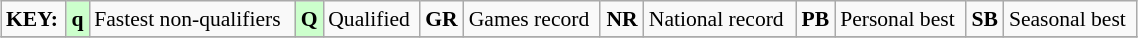<table class="wikitable" style="margin:0.5em auto; font-size:90%;position:relative;" width=60%>
<tr>
<td><strong>KEY:</strong></td>
<td bgcolor=ccffcc align=center><strong>q</strong></td>
<td>Fastest non-qualifiers</td>
<td bgcolor=ccffcc align=center><strong>Q</strong></td>
<td>Qualified</td>
<td align=center><strong>GR</strong></td>
<td>Games record</td>
<td align=center><strong>NR</strong></td>
<td>National record</td>
<td align=center><strong>PB</strong></td>
<td>Personal best</td>
<td align=center><strong>SB</strong></td>
<td>Seasonal best</td>
</tr>
<tr>
</tr>
</table>
